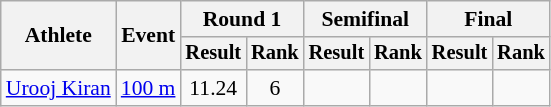<table class="wikitable" style="font-size:90%; text-align:center">
<tr>
<th rowspan="2">Athlete</th>
<th rowspan="2">Event</th>
<th colspan="2">Round 1</th>
<th colspan="2">Semifinal</th>
<th colspan="2">Final</th>
</tr>
<tr style="font-size:95%">
<th>Result</th>
<th>Rank</th>
<th>Result</th>
<th>Rank</th>
<th>Result</th>
<th>Rank</th>
</tr>
<tr>
<td align="left"><a href='#'>Urooj Kiran</a></td>
<td rowspan="1" align="left"><a href='#'>100 m</a></td>
<td>11.24</td>
<td>6</td>
<td></td>
<td></td>
<td></td>
<td></td>
</tr>
</table>
